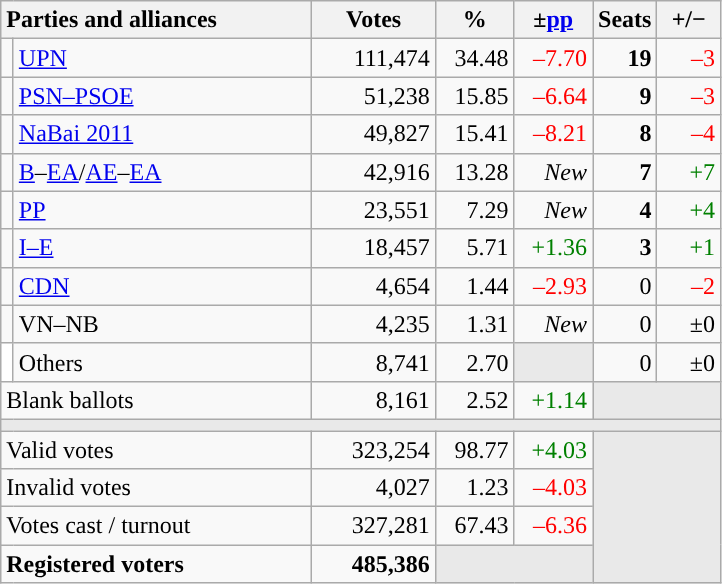<table class="wikitable" style="text-align:right;">
<tr>
<th style="text-align:left;" colspan="2" width="200">Parties and alliances</th>
<th width="75">Votes</th>
<th width="45">%</th>
<th width="45">±<a href='#'>pp</a></th>
<th width="35">Seats</th>
<th width="35">+/−</th>
</tr>
<tr>
<td width="1" style="color:inherit;background:"></td>
<td align="left"><a href='#'>UPN</a></td>
<td>111,474</td>
<td>34.48</td>
<td style="color:red;">–7.70</td>
<td><strong>19</strong></td>
<td style="color:red;">–3</td>
</tr>
<tr>
<td style="color:inherit;background:"></td>
<td align="left"><a href='#'>PSN–PSOE</a></td>
<td>51,238</td>
<td>15.85</td>
<td style="color:red;">–6.64</td>
<td><strong>9</strong></td>
<td style="color:red;">–3</td>
</tr>
<tr>
<td style="color:inherit;background:"></td>
<td align="left"><a href='#'>NaBai 2011</a></td>
<td>49,827</td>
<td>15.41</td>
<td style="color:red;">–8.21</td>
<td><strong>8</strong></td>
<td style="color:red;">–4</td>
</tr>
<tr>
<td style="color:inherit;background:"></td>
<td align="left"><a href='#'>B</a>–<a href='#'>EA</a>/<a href='#'>AE</a>–<a href='#'>EA</a></td>
<td>42,916</td>
<td>13.28</td>
<td><em>New</em></td>
<td><strong>7</strong></td>
<td style="color:green;">+7</td>
</tr>
<tr>
<td style="color:inherit;background:"></td>
<td align="left"><a href='#'>PP</a></td>
<td>23,551</td>
<td>7.29</td>
<td><em>New</em></td>
<td><strong>4</strong></td>
<td style="color:green;">+4</td>
</tr>
<tr>
<td style="color:inherit;background:"></td>
<td align="left"><a href='#'>I–E</a></td>
<td>18,457</td>
<td>5.71</td>
<td style="color:green;">+1.36</td>
<td><strong>3</strong></td>
<td style="color:green;">+1</td>
</tr>
<tr>
<td style="color:inherit;background:"></td>
<td align="left"><a href='#'>CDN</a></td>
<td>4,654</td>
<td>1.44</td>
<td style="color:red;">–2.93</td>
<td>0</td>
<td style="color:red;">–2</td>
</tr>
<tr>
<td style="color:inherit;background:"></td>
<td align="left">VN–NB</td>
<td>4,235</td>
<td>1.31</td>
<td><em>New</em></td>
<td>0</td>
<td>±0</td>
</tr>
<tr>
<td bgcolor="white"></td>
<td align="left">Others</td>
<td>8,741</td>
<td>2.70</td>
<td bgcolor="#E9E9E9"></td>
<td>0</td>
<td>±0</td>
</tr>
<tr>
<td align="left" colspan="2">Blank ballots</td>
<td>8,161</td>
<td>2.52</td>
<td style="color:green;">+1.14</td>
<td bgcolor="#E9E9E9" colspan="2"></td>
</tr>
<tr>
<td colspan="7" bgcolor="#E9E9E9"></td>
</tr>
<tr>
<td align="left" colspan="2">Valid votes</td>
<td>323,254</td>
<td>98.77</td>
<td style="color:green;">+4.03</td>
<td bgcolor="#E9E9E9" colspan="2" rowspan="4"></td>
</tr>
<tr>
<td align="left" colspan="2">Invalid votes</td>
<td>4,027</td>
<td>1.23</td>
<td style="color:red;">–4.03</td>
</tr>
<tr>
<td align="left" colspan="2">Votes cast / turnout</td>
<td>327,281</td>
<td>67.43</td>
<td style="color:red;">–6.36</td>
</tr>
<tr style="font-weight:bold;">
<td align="left" colspan="2">Registered voters</td>
<td>485,386</td>
<td bgcolor="#E9E9E9" colspan="2"></td>
</tr>
</table>
